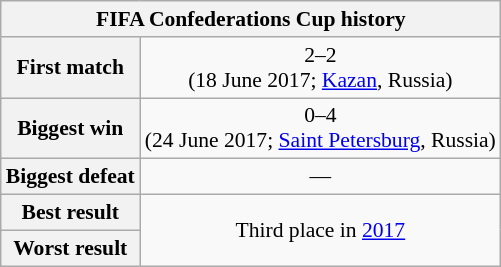<table class="wikitable collapsible collapsed" style="text-align: center;font-size:90%;">
<tr>
<th colspan=2>FIFA Confederations Cup history</th>
</tr>
<tr>
<th>First match</th>
<td> 2–2 <br> (18 June 2017; <a href='#'>Kazan</a>, Russia)</td>
</tr>
<tr>
<th>Biggest win</th>
<td> 0–4 <br> (24 June 2017; <a href='#'>Saint Petersburg</a>, Russia)</td>
</tr>
<tr>
<th>Biggest defeat</th>
<td>—</td>
</tr>
<tr>
<th>Best result</th>
<td rowspan="2">Third place in <a href='#'>2017</a></td>
</tr>
<tr>
<th>Worst result</th>
</tr>
</table>
